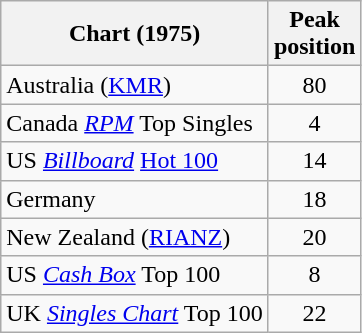<table class="wikitable sortable">
<tr>
<th align="left">Chart (1975)</th>
<th align="left">Peak<br>position</th>
</tr>
<tr>
<td>Australia (<a href='#'>KMR</a>)</td>
<td style="text-align:center;">80</td>
</tr>
<tr>
<td>Canada <a href='#'><em>RPM</em></a> Top Singles</td>
<td style="text-align:center;">4</td>
</tr>
<tr>
<td>US <em><a href='#'>Billboard</a></em> <a href='#'>Hot 100</a></td>
<td style="text-align:center;">14</td>
</tr>
<tr>
<td>Germany</td>
<td style="text-align:center;">18</td>
</tr>
<tr>
<td>New Zealand (<a href='#'>RIANZ</a>)</td>
<td style="text-align:center;">20</td>
</tr>
<tr>
<td>US <em><a href='#'>Cash Box</a></em> Top 100</td>
<td style="text-align:center;">8</td>
</tr>
<tr>
<td>UK <em><a href='#'>Singles Chart</a></em> Top 100</td>
<td style="text-align:center;">22</td>
</tr>
</table>
